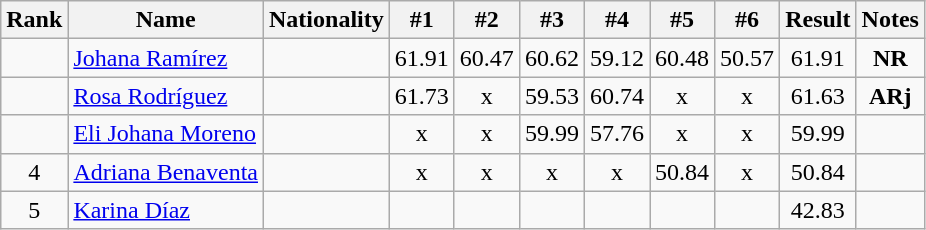<table class="wikitable sortable" style="text-align:center">
<tr>
<th>Rank</th>
<th>Name</th>
<th>Nationality</th>
<th>#1</th>
<th>#2</th>
<th>#3</th>
<th>#4</th>
<th>#5</th>
<th>#6</th>
<th>Result</th>
<th>Notes</th>
</tr>
<tr>
<td></td>
<td align=left><a href='#'>Johana Ramírez</a></td>
<td align=left></td>
<td>61.91</td>
<td>60.47</td>
<td>60.62</td>
<td>59.12</td>
<td>60.48</td>
<td>50.57</td>
<td>61.91</td>
<td><strong>NR</strong></td>
</tr>
<tr>
<td></td>
<td align=left><a href='#'>Rosa Rodríguez</a></td>
<td align=left></td>
<td>61.73</td>
<td>x</td>
<td>59.53</td>
<td>60.74</td>
<td>x</td>
<td>x</td>
<td>61.63</td>
<td><strong>ARj</strong></td>
</tr>
<tr>
<td></td>
<td align=left><a href='#'>Eli Johana Moreno</a></td>
<td align=left></td>
<td>x</td>
<td>x</td>
<td>59.99</td>
<td>57.76</td>
<td>x</td>
<td>x</td>
<td>59.99</td>
<td></td>
</tr>
<tr>
<td>4</td>
<td align=left><a href='#'>Adriana Benaventa</a></td>
<td align=left></td>
<td>x</td>
<td>x</td>
<td>x</td>
<td>x</td>
<td>50.84</td>
<td>x</td>
<td>50.84</td>
<td></td>
</tr>
<tr>
<td>5</td>
<td align=left><a href='#'>Karina Díaz</a></td>
<td align=left></td>
<td></td>
<td></td>
<td></td>
<td></td>
<td></td>
<td></td>
<td>42.83</td>
<td></td>
</tr>
</table>
